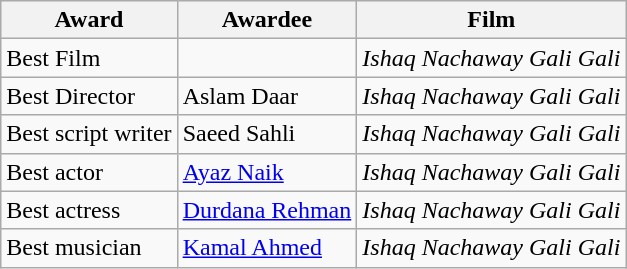<table class="wikitable">
<tr>
<th>Award</th>
<th>Awardee</th>
<th>Film</th>
</tr>
<tr>
<td>Best Film</td>
<td></td>
<td><em>Ishaq Nachaway Gali Gali</em></td>
</tr>
<tr>
<td>Best Director</td>
<td>Aslam Daar</td>
<td><em>Ishaq Nachaway Gali Gali</em></td>
</tr>
<tr>
<td>Best script writer</td>
<td>Saeed Sahli</td>
<td><em>Ishaq Nachaway Gali Gali</em></td>
</tr>
<tr>
<td>Best actor</td>
<td><a href='#'>Ayaz Naik</a></td>
<td><em>Ishaq Nachaway Gali Gali</em></td>
</tr>
<tr>
<td>Best actress</td>
<td><a href='#'>Durdana Rehman</a></td>
<td><em>Ishaq Nachaway Gali Gali</em></td>
</tr>
<tr>
<td>Best musician</td>
<td><a href='#'>Kamal Ahmed</a></td>
<td><em>Ishaq Nachaway Gali Gali</em></td>
</tr>
</table>
